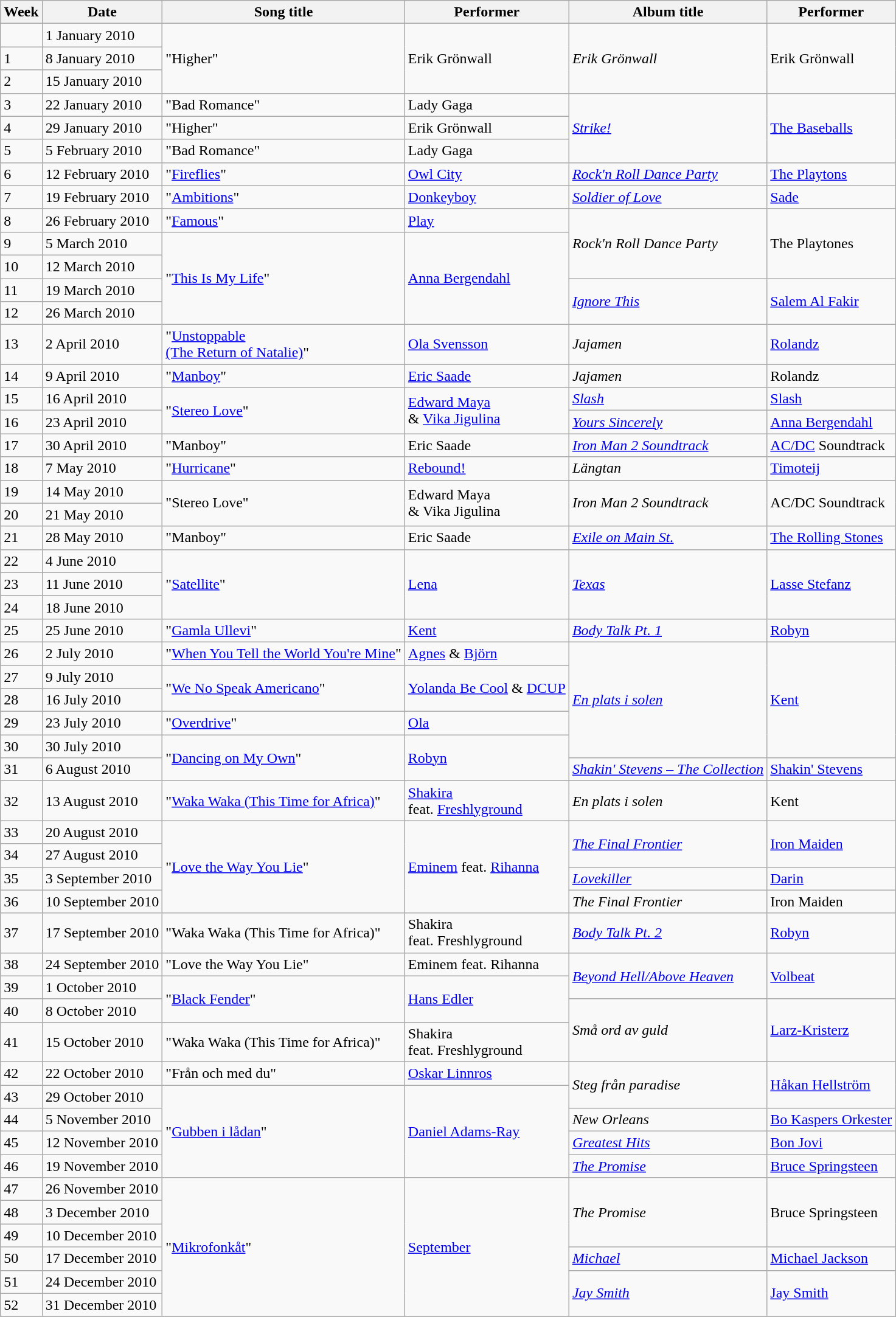<table class="wikitable">
<tr>
<th>Week</th>
<th>Date</th>
<th>Song title</th>
<th>Performer</th>
<th>Album title</th>
<th>Performer</th>
</tr>
<tr>
<td></td>
<td>1 January 2010</td>
<td rowspan="3">"Higher"</td>
<td rowspan="3">Erik Grönwall</td>
<td rowspan="3"><em>Erik Grönwall</em></td>
<td rowspan="3">Erik Grönwall</td>
</tr>
<tr>
<td>1</td>
<td>8 January 2010</td>
</tr>
<tr>
<td>2</td>
<td>15 January 2010</td>
</tr>
<tr>
<td>3</td>
<td>22 January 2010</td>
<td>"Bad Romance"</td>
<td>Lady Gaga</td>
<td rowspan="3"><em><a href='#'>Strike!</a></em></td>
<td rowspan="3"><a href='#'>The Baseballs</a></td>
</tr>
<tr>
<td>4</td>
<td>29 January 2010</td>
<td>"Higher"</td>
<td>Erik Grönwall</td>
</tr>
<tr>
<td>5</td>
<td>5 February 2010</td>
<td>"Bad Romance"</td>
<td>Lady Gaga</td>
</tr>
<tr>
<td>6</td>
<td>12 February 2010</td>
<td>"<a href='#'>Fireflies</a>"</td>
<td><a href='#'>Owl City</a></td>
<td><em><a href='#'>Rock'n Roll Dance Party</a></em></td>
<td><a href='#'>The Playtons</a></td>
</tr>
<tr>
<td>7</td>
<td>19 February 2010</td>
<td>"<a href='#'>Ambitions</a>"</td>
<td><a href='#'>Donkeyboy</a></td>
<td><em><a href='#'>Soldier of Love</a></em></td>
<td><a href='#'>Sade</a></td>
</tr>
<tr>
<td>8</td>
<td>26 February 2010</td>
<td>"<a href='#'>Famous</a>"</td>
<td><a href='#'>Play</a></td>
<td rowspan="3"><em>Rock'n Roll Dance Party</em></td>
<td rowspan="3">The Playtones</td>
</tr>
<tr>
<td>9</td>
<td>5 March 2010</td>
<td rowspan="4">"<a href='#'>This Is My Life</a>"</td>
<td rowspan="4"><a href='#'>Anna Bergendahl</a></td>
</tr>
<tr>
<td>10</td>
<td>12 March 2010</td>
</tr>
<tr>
<td>11</td>
<td>19 March 2010</td>
<td rowspan="2"><em><a href='#'>Ignore This</a></em></td>
<td rowspan="2"><a href='#'>Salem Al Fakir</a></td>
</tr>
<tr>
<td>12</td>
<td>26 March 2010</td>
</tr>
<tr>
<td>13</td>
<td>2 April 2010</td>
<td>"<a href='#'>Unstoppable <br>(The Return of Natalie)</a>"</td>
<td><a href='#'>Ola Svensson</a></td>
<td><em>Jajamen</em></td>
<td><a href='#'>Rolandz</a></td>
</tr>
<tr>
<td>14</td>
<td>9 April 2010</td>
<td>"<a href='#'>Manboy</a>"</td>
<td><a href='#'>Eric Saade</a></td>
<td><em>Jajamen</em></td>
<td>Rolandz</td>
</tr>
<tr>
<td>15</td>
<td>16 April 2010</td>
<td rowspan="2">"<a href='#'>Stereo Love</a>"</td>
<td rowspan="2"><a href='#'>Edward Maya</a> <br>& <a href='#'>Vika Jigulina</a></td>
<td><em><a href='#'>Slash</a></em></td>
<td><a href='#'>Slash</a></td>
</tr>
<tr>
<td>16</td>
<td>23 April 2010</td>
<td><em><a href='#'>Yours Sincerely</a></em></td>
<td><a href='#'>Anna Bergendahl</a></td>
</tr>
<tr>
<td>17</td>
<td>30 April 2010</td>
<td>"Manboy"</td>
<td>Eric Saade</td>
<td><em><a href='#'>Iron Man 2 Soundtrack</a></em></td>
<td><a href='#'>AC/DC</a> Soundtrack</td>
</tr>
<tr>
<td>18</td>
<td>7 May 2010</td>
<td>"<a href='#'>Hurricane</a>"</td>
<td><a href='#'>Rebound!</a></td>
<td><em>Längtan</em></td>
<td><a href='#'>Timoteij</a></td>
</tr>
<tr>
<td>19</td>
<td>14 May 2010</td>
<td rowspan="2">"Stereo Love"</td>
<td rowspan="2">Edward Maya <br>& Vika Jigulina</td>
<td rowspan="2"><em>Iron Man 2 Soundtrack</em></td>
<td rowspan="2">AC/DC Soundtrack</td>
</tr>
<tr>
<td>20</td>
<td>21 May 2010</td>
</tr>
<tr>
<td>21</td>
<td>28 May 2010</td>
<td>"Manboy"</td>
<td>Eric Saade</td>
<td><em><a href='#'>Exile on Main St.</a></em></td>
<td><a href='#'>The Rolling Stones</a></td>
</tr>
<tr>
<td>22</td>
<td>4 June 2010</td>
<td rowspan="3">"<a href='#'>Satellite</a>"</td>
<td rowspan="3"><a href='#'>Lena</a></td>
<td rowspan="3"><em><a href='#'>Texas</a></em></td>
<td rowspan="3"><a href='#'>Lasse Stefanz</a></td>
</tr>
<tr>
<td>23</td>
<td>11 June 2010</td>
</tr>
<tr>
<td>24</td>
<td>18 June 2010</td>
</tr>
<tr>
<td>25</td>
<td>25 June 2010</td>
<td>"<a href='#'>Gamla Ullevi</a>"</td>
<td><a href='#'>Kent</a></td>
<td><em><a href='#'>Body Talk Pt. 1</a></em></td>
<td><a href='#'>Robyn</a></td>
</tr>
<tr>
<td>26</td>
<td>2 July 2010</td>
<td>"<a href='#'>When You Tell the World You're Mine</a>"</td>
<td><a href='#'>Agnes</a> & <a href='#'>Björn</a></td>
<td rowspan="5"><em><a href='#'>En plats i solen</a></em></td>
<td rowspan="5"><a href='#'>Kent</a></td>
</tr>
<tr>
<td>27</td>
<td>9 July 2010</td>
<td rowspan="2">"<a href='#'>We No Speak Americano</a>"</td>
<td rowspan="2"><a href='#'>Yolanda Be Cool</a> & <a href='#'>DCUP</a></td>
</tr>
<tr>
<td>28</td>
<td>16 July 2010</td>
</tr>
<tr>
<td>29</td>
<td>23 July 2010</td>
<td>"<a href='#'>Overdrive</a>"</td>
<td><a href='#'>Ola</a></td>
</tr>
<tr>
<td>30</td>
<td>30 July 2010</td>
<td rowspan="2">"<a href='#'>Dancing on My Own</a>"</td>
<td rowspan="2"><a href='#'>Robyn</a></td>
</tr>
<tr>
<td>31</td>
<td>6 August 2010</td>
<td><em><a href='#'>Shakin' Stevens – The Collection</a></em></td>
<td><a href='#'>Shakin' Stevens</a></td>
</tr>
<tr>
<td>32</td>
<td>13 August 2010</td>
<td>"<a href='#'>Waka Waka (This Time for Africa)</a>"</td>
<td><a href='#'>Shakira</a> <br>feat. <a href='#'>Freshlyground</a></td>
<td><em>En plats i solen</em></td>
<td>Kent</td>
</tr>
<tr>
<td>33</td>
<td>20 August 2010</td>
<td rowspan="4">"<a href='#'>Love the Way You Lie</a>"</td>
<td rowspan="4"><a href='#'>Eminem</a> feat. <a href='#'>Rihanna</a></td>
<td rowspan="2"><em><a href='#'>The Final Frontier</a></em></td>
<td rowspan="2"><a href='#'>Iron Maiden</a></td>
</tr>
<tr>
<td>34</td>
<td>27 August 2010</td>
</tr>
<tr>
<td>35</td>
<td>3 September 2010</td>
<td><em><a href='#'>Lovekiller</a></em></td>
<td><a href='#'>Darin</a></td>
</tr>
<tr>
<td>36</td>
<td>10 September 2010</td>
<td><em>The Final Frontier</em></td>
<td>Iron Maiden</td>
</tr>
<tr>
<td>37</td>
<td>17 September 2010</td>
<td>"Waka Waka (This Time for Africa)"</td>
<td>Shakira <br>feat. Freshlyground</td>
<td><em><a href='#'>Body Talk Pt. 2</a></em></td>
<td><a href='#'>Robyn</a></td>
</tr>
<tr>
<td>38</td>
<td>24 September 2010</td>
<td>"Love the Way You Lie"</td>
<td>Eminem feat. Rihanna</td>
<td rowspan="2"><em><a href='#'>Beyond Hell/Above Heaven</a></em></td>
<td rowspan="2"><a href='#'>Volbeat</a></td>
</tr>
<tr>
<td>39</td>
<td>1 October 2010</td>
<td rowspan="2">"<a href='#'>Black Fender</a>"</td>
<td rowspan="2"><a href='#'>Hans Edler</a></td>
</tr>
<tr>
<td>40</td>
<td>8 October 2010</td>
<td rowspan="2"><em>Små ord av guld</em></td>
<td rowspan="2"><a href='#'>Larz-Kristerz</a></td>
</tr>
<tr>
<td>41</td>
<td>15 October 2010</td>
<td>"Waka Waka (This Time for Africa)"</td>
<td>Shakira <br>feat. Freshlyground</td>
</tr>
<tr>
<td>42</td>
<td>22 October 2010</td>
<td>"Från och med du"</td>
<td><a href='#'>Oskar Linnros</a></td>
<td rowspan="2"><em>Steg från paradise</em></td>
<td rowspan="2"><a href='#'>Håkan Hellström</a></td>
</tr>
<tr>
<td>43</td>
<td>29 October 2010</td>
<td rowspan="4">"<a href='#'>Gubben i lådan</a>"</td>
<td rowspan="4"><a href='#'>Daniel Adams-Ray</a></td>
</tr>
<tr>
<td>44</td>
<td>5 November 2010</td>
<td><em>New Orleans</em></td>
<td><a href='#'>Bo Kaspers Orkester</a></td>
</tr>
<tr>
<td>45</td>
<td>12 November 2010</td>
<td><em><a href='#'>Greatest Hits</a></em></td>
<td><a href='#'>Bon Jovi</a></td>
</tr>
<tr>
<td>46</td>
<td>19 November 2010</td>
<td><em><a href='#'>The Promise</a></em></td>
<td><a href='#'>Bruce Springsteen</a></td>
</tr>
<tr>
<td>47</td>
<td>26 November 2010</td>
<td rowspan="6">"<a href='#'>Mikrofonkåt</a>"</td>
<td rowspan="6"><a href='#'>September</a></td>
<td rowspan="3"><em>The Promise</em></td>
<td rowspan="3">Bruce Springsteen</td>
</tr>
<tr>
<td>48</td>
<td>3 December 2010</td>
</tr>
<tr>
<td>49</td>
<td>10 December 2010</td>
</tr>
<tr>
<td>50</td>
<td>17 December 2010</td>
<td><em><a href='#'>Michael</a></em></td>
<td><a href='#'>Michael Jackson</a></td>
</tr>
<tr>
<td>51</td>
<td>24 December 2010</td>
<td rowspan="2"><em><a href='#'>Jay Smith</a></em></td>
<td rowspan="2"><a href='#'>Jay Smith</a></td>
</tr>
<tr>
<td>52</td>
<td>31 December 2010</td>
</tr>
<tr>
</tr>
</table>
